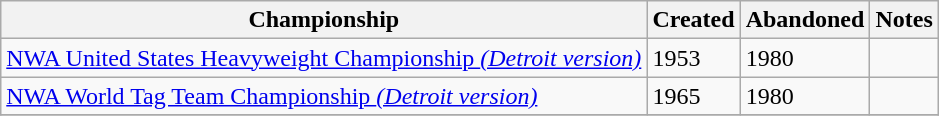<table class="wikitable">
<tr>
<th>Championship</th>
<th>Created</th>
<th>Abandoned</th>
<th>Notes</th>
</tr>
<tr>
<td><a href='#'>NWA United States Heavyweight Championship <em>(Detroit version)</em></a></td>
<td>1953</td>
<td>1980</td>
<td></td>
</tr>
<tr>
<td><a href='#'>NWA World Tag Team Championship <em>(Detroit version)</em></a></td>
<td>1965</td>
<td>1980</td>
<td></td>
</tr>
<tr>
</tr>
</table>
